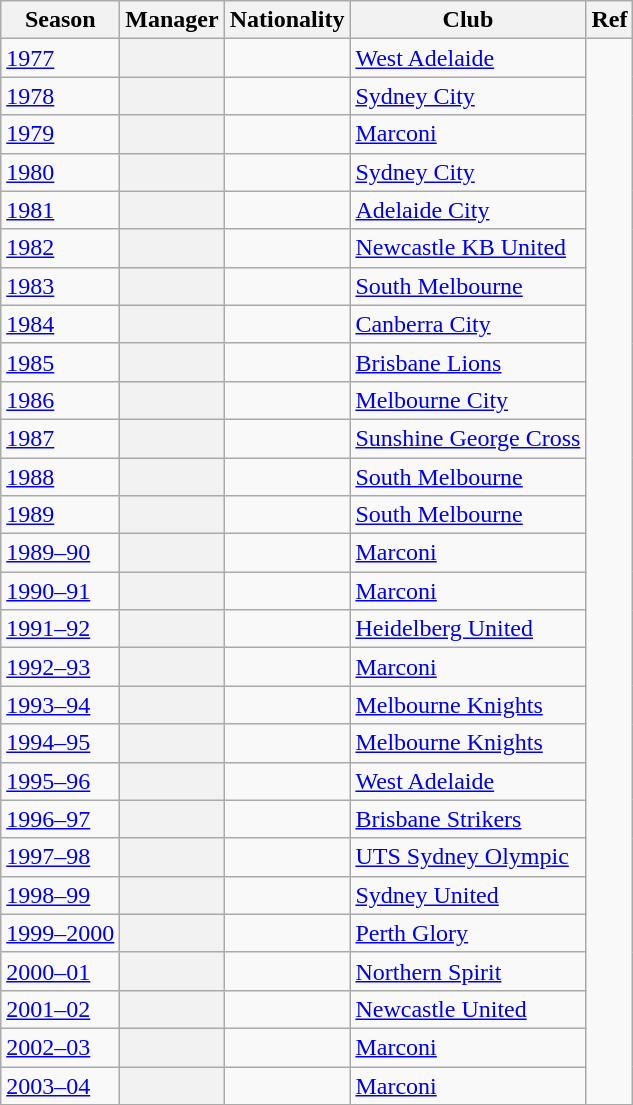<table class="sortable wikitable plainrowheaders">
<tr>
<th scope="col">Season</th>
<th scope="col">Manager</th>
<th scope="col">Nationality</th>
<th scope="col">Club</th>
<th scope="col" class="unsortable">Ref</th>
</tr>
<tr>
<td><a href='#'>1977</a></td>
<th scope="row"></th>
<td></td>
<td><a href='#'>West Adelaide</a></td>
<td rowspan="28"></td>
</tr>
<tr>
<td><a href='#'>1978</a></td>
<th scope="row"></th>
<td></td>
<td><a href='#'>Sydney City</a></td>
</tr>
<tr>
<td><a href='#'>1979</a></td>
<th scope="row"></th>
<td></td>
<td><a href='#'>Marconi</a></td>
</tr>
<tr>
<td><a href='#'>1980</a></td>
<th scope="row"></th>
<td></td>
<td><a href='#'>Sydney City</a></td>
</tr>
<tr>
<td><a href='#'>1981</a></td>
<th scope="row"></th>
<td></td>
<td><a href='#'>Adelaide City</a></td>
</tr>
<tr>
<td><a href='#'>1982</a></td>
<th scope="row"></th>
<td></td>
<td><a href='#'>Newcastle KB United</a></td>
</tr>
<tr>
<td><a href='#'>1983</a></td>
<th scope="row"></th>
<td></td>
<td><a href='#'>South Melbourne</a></td>
</tr>
<tr>
<td><a href='#'>1984</a></td>
<th scope="row"></th>
<td></td>
<td><a href='#'>Canberra City</a></td>
</tr>
<tr>
<td><a href='#'>1985</a></td>
<th scope="row"></th>
<td></td>
<td><a href='#'>Brisbane Lions</a></td>
</tr>
<tr>
<td><a href='#'>1986</a></td>
<th scope="row"></th>
<td></td>
<td><a href='#'>Melbourne City</a></td>
</tr>
<tr>
<td><a href='#'>1987</a></td>
<th scope="row"></th>
<td></td>
<td><a href='#'>Sunshine George Cross</a></td>
</tr>
<tr>
<td><a href='#'>1988</a></td>
<th scope="row"></th>
<td></td>
<td><a href='#'>South Melbourne</a></td>
</tr>
<tr>
<td><a href='#'>1989</a></td>
<th scope="row"> </th>
<td></td>
<td><a href='#'>South Melbourne</a></td>
</tr>
<tr>
<td><a href='#'>1989–90</a></td>
<th scope="row"></th>
<td></td>
<td><a href='#'>Marconi</a></td>
</tr>
<tr>
<td><a href='#'>1990–91</a></td>
<th scope="row"> </th>
<td></td>
<td><a href='#'>Marconi</a></td>
</tr>
<tr>
<td><a href='#'>1991–92</a></td>
<th scope="row"></th>
<td></td>
<td><a href='#'>Heidelberg United</a></td>
</tr>
<tr>
<td><a href='#'>1992–93</a></td>
<th scope="row"></th>
<td></td>
<td><a href='#'>Marconi</a></td>
</tr>
<tr>
<td><a href='#'>1993–94</a></td>
<th scope="row"></th>
<td></td>
<td><a href='#'>Melbourne Knights</a></td>
</tr>
<tr>
<td><a href='#'>1994–95</a></td>
<th scope="row"> </th>
<td></td>
<td><a href='#'>Melbourne Knights</a></td>
</tr>
<tr>
<td><a href='#'>1995–96</a></td>
<th scope="row"></th>
<td></td>
<td><a href='#'>West Adelaide</a></td>
</tr>
<tr>
<td><a href='#'>1996–97</a></td>
<th scope="row"></th>
<td></td>
<td><a href='#'>Brisbane Strikers</a></td>
</tr>
<tr>
<td><a href='#'>1997–98</a></td>
<th scope="row"></th>
<td></td>
<td><a href='#'>UTS Sydney Olympic</a></td>
</tr>
<tr>
<td><a href='#'>1998–99</a></td>
<th scope="row"></th>
<td></td>
<td><a href='#'>Sydney United</a></td>
</tr>
<tr>
<td><a href='#'>1999–2000</a></td>
<th scope="row"></th>
<td></td>
<td><a href='#'>Perth Glory</a></td>
</tr>
<tr>
<td><a href='#'>2000–01</a></td>
<th scope="row"></th>
<td></td>
<td><a href='#'>Northern Spirit</a></td>
</tr>
<tr>
<td><a href='#'>2001–02</a></td>
<th scope="row"></th>
<td></td>
<td><a href='#'>Newcastle United</a></td>
</tr>
<tr>
<td><a href='#'>2002–03</a></td>
<th scope="row"></th>
<td></td>
<td><a href='#'>Marconi</a></td>
</tr>
<tr>
<td><a href='#'>2003–04</a></td>
<th scope="row"> </th>
<td></td>
<td><a href='#'>Marconi</a></td>
</tr>
</table>
